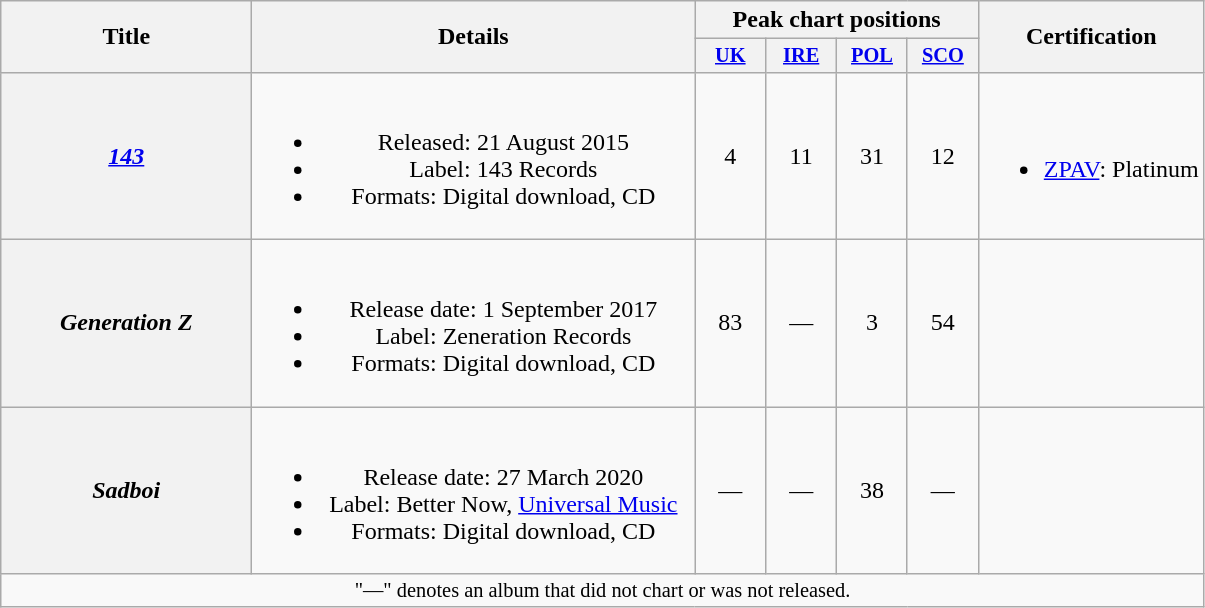<table class="wikitable plainrowheaders" style="text-align:center;">
<tr>
<th scope="col" rowspan="2" style="width:10em;">Title</th>
<th scope="col" rowspan="2" style="width:18em;">Details</th>
<th scope="col" colspan="4">Peak chart positions</th>
<th scope="col" rowspan="2">Certification</th>
</tr>
<tr>
<th scope="col" style="width:3em;font-size:85%;"><a href='#'>UK</a><br></th>
<th scope="col" style="width:3em;font-size:85%;"><a href='#'>IRE</a><br></th>
<th scope="col" style="width:3em;font-size:85%;"><a href='#'>POL</a><br></th>
<th scope="col" style="width:3em;font-size:85%;"><a href='#'>SCO</a><br></th>
</tr>
<tr>
<th scope="row"><em><a href='#'>143</a></em></th>
<td><br><ul><li>Released: 21 August 2015</li><li>Label: 143 Records</li><li>Formats: Digital download, CD</li></ul></td>
<td>4</td>
<td>11</td>
<td>31</td>
<td>12</td>
<td><br><ul><li><a href='#'>ZPAV</a>: Platinum</li></ul></td>
</tr>
<tr>
<th scope="row"><em>Generation Z</em></th>
<td><br><ul><li>Release date: 1 September 2017</li><li>Label: Zeneration Records</li><li>Formats: Digital download, CD</li></ul></td>
<td>83</td>
<td>—</td>
<td>3</td>
<td>54</td>
<td></td>
</tr>
<tr>
<th scope="row"><em>Sadboi</em></th>
<td><br><ul><li>Release date: 27 March 2020</li><li>Label: Better Now, <a href='#'>Universal Music</a></li><li>Formats: Digital download, CD</li></ul></td>
<td>—</td>
<td>—</td>
<td>38</td>
<td>—</td>
<td></td>
</tr>
<tr>
<td colspan="20" style="font-size:85%">"—" denotes an album that did not chart or was not released.</td>
</tr>
</table>
